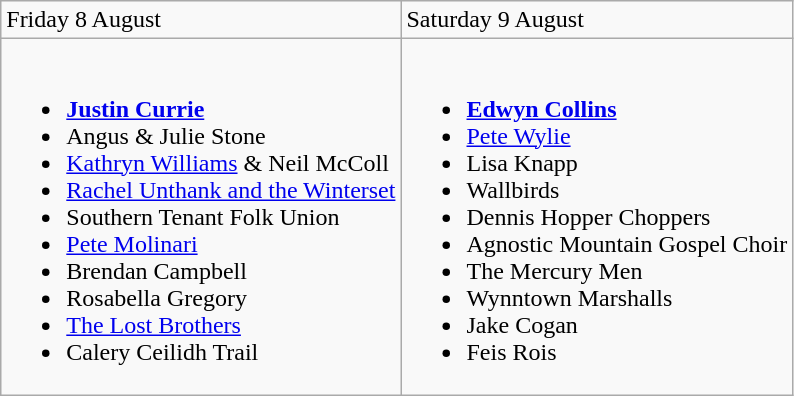<table class="wikitable">
<tr>
<td>Friday 8 August</td>
<td>Saturday 9 August</td>
</tr>
<tr valign="top">
<td><br><ul><li><strong><a href='#'>Justin Currie</a></strong></li><li>Angus & Julie Stone</li><li><a href='#'>Kathryn Williams</a> & Neil McColl</li><li><a href='#'>Rachel Unthank and the Winterset</a></li><li>Southern Tenant Folk Union</li><li><a href='#'>Pete Molinari</a></li><li>Brendan Campbell</li><li>Rosabella Gregory</li><li><a href='#'>The Lost Brothers</a></li><li>Calery Ceilidh Trail</li></ul></td>
<td><br><ul><li><strong><a href='#'>Edwyn Collins</a></strong></li><li><a href='#'>Pete Wylie</a></li><li>Lisa Knapp</li><li>Wallbirds</li><li>Dennis Hopper Choppers</li><li>Agnostic Mountain Gospel Choir</li><li>The Mercury Men</li><li>Wynntown Marshalls</li><li>Jake Cogan</li><li>Feis Rois</li></ul></td>
</tr>
</table>
